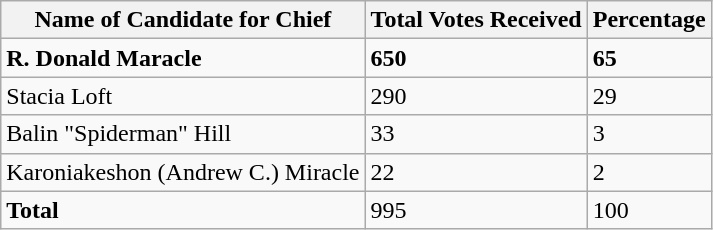<table class="wikitable">
<tr>
<th>Name of Candidate for Chief</th>
<th>Total Votes Received</th>
<th>Percentage</th>
</tr>
<tr>
<td><strong>R. Donald Maracle</strong></td>
<td><strong>650</strong></td>
<td><strong>65</strong></td>
</tr>
<tr>
<td>Stacia Loft</td>
<td>290</td>
<td>29</td>
</tr>
<tr>
<td>Balin "Spiderman" Hill</td>
<td>33</td>
<td>3</td>
</tr>
<tr>
<td>Karoniakeshon (Andrew C.) Miracle</td>
<td>22</td>
<td>2</td>
</tr>
<tr>
<td><strong>Total</strong></td>
<td>995</td>
<td>100</td>
</tr>
</table>
